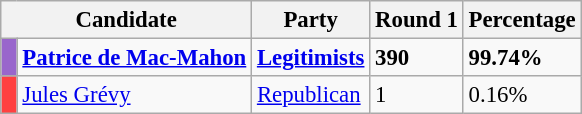<table class="wikitable" style="font-size: 95%">
<tr>
<th colspan=2>Candidate</th>
<th>Party</th>
<th>Round 1</th>
<th>Percentage</th>
</tr>
<tr>
<td bgcolor="#9966CC"> </td>
<td><strong><a href='#'>Patrice de Mac-Mahon</a></strong></td>
<td><strong><a href='#'>Legitimists</a></strong></td>
<td><strong>390</strong></td>
<td><strong>99.74%</strong></td>
</tr>
<tr>
<td bgcolor="#FF4040"> </td>
<td><a href='#'>Jules Grévy</a></td>
<td><a href='#'>Republican</a></td>
<td>1</td>
<td>0.16%</td>
</tr>
</table>
